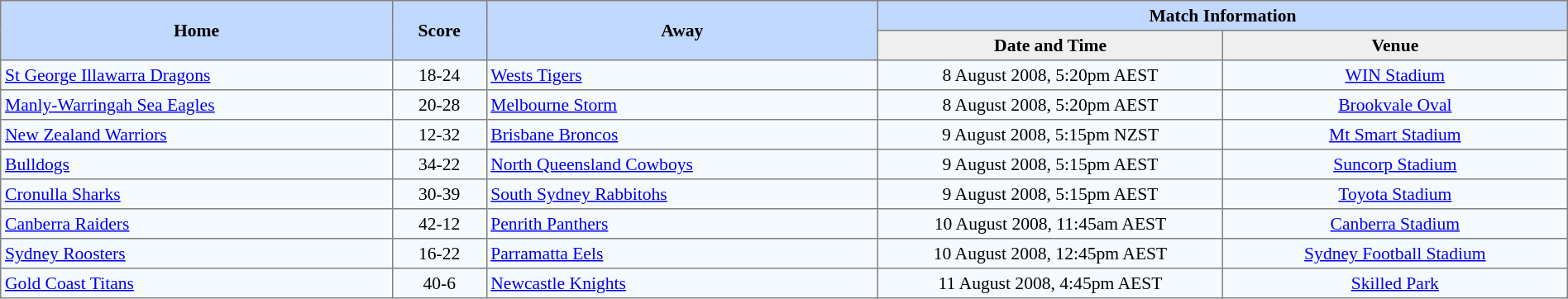<table border=1 style="border-collapse:collapse; font-size:90%;" cellpadding=3 cellspacing=0 width=100%>
<tr bgcolor=#C1D8FF>
<th rowspan=2 width=25%>Home</th>
<th rowspan=2 width=6%>Score</th>
<th rowspan=2 width=25%>Away</th>
<th colspan=6>Match Information</th>
</tr>
<tr bgcolor=#EFEFEF>
<th width=22%>Date and Time</th>
<th width=22%>Venue</th>
</tr>
<tr align=center bgcolor=#F5FAFF>
<td align=left> <a href='#'>St George Illawarra Dragons</a></td>
<td>18-24</td>
<td align=left> <a href='#'>Wests Tigers</a></td>
<td>8 August 2008, 5:20pm AEST</td>
<td><a href='#'>WIN Stadium</a></td>
</tr>
<tr align=center bgcolor=#F5FAFF>
<td align=left> <a href='#'>Manly-Warringah Sea Eagles</a></td>
<td>20-28</td>
<td align=left> <a href='#'>Melbourne Storm</a></td>
<td>8 August 2008, 5:20pm AEST</td>
<td><a href='#'>Brookvale Oval</a></td>
</tr>
<tr align=center bgcolor=#F5FAFF>
<td align=left> <a href='#'>New Zealand Warriors</a></td>
<td>12-32</td>
<td align=left> <a href='#'>Brisbane Broncos</a></td>
<td>9 August 2008, 5:15pm NZST</td>
<td><a href='#'>Mt Smart Stadium</a></td>
</tr>
<tr align=center bgcolor=#F5FAFF>
<td align=left> <a href='#'>Bulldogs</a></td>
<td>34-22</td>
<td align=left> <a href='#'>North Queensland Cowboys</a></td>
<td>9 August 2008, 5:15pm AEST</td>
<td><a href='#'>Suncorp Stadium</a></td>
</tr>
<tr align=center bgcolor=#F5FAFF>
<td align=left> <a href='#'>Cronulla Sharks</a></td>
<td>30-39</td>
<td align=left> <a href='#'>South Sydney Rabbitohs</a></td>
<td>9 August 2008, 5:15pm AEST</td>
<td><a href='#'>Toyota Stadium</a></td>
</tr>
<tr align=center bgcolor=#F5FAFF>
<td align=left> <a href='#'>Canberra Raiders</a></td>
<td>42-12</td>
<td align=left> <a href='#'>Penrith Panthers</a></td>
<td>10 August 2008, 11:45am AEST</td>
<td><a href='#'>Canberra Stadium</a></td>
</tr>
<tr align=center bgcolor=#F5FAFF>
<td align=left> <a href='#'>Sydney Roosters</a></td>
<td>16-22</td>
<td align=left> <a href='#'>Parramatta Eels</a></td>
<td>10 August 2008, 12:45pm AEST</td>
<td><a href='#'>Sydney Football Stadium</a></td>
</tr>
<tr align=center bgcolor=#F5FAFF>
<td align=left> <a href='#'>Gold Coast Titans</a></td>
<td>40-6</td>
<td align=left> <a href='#'>Newcastle Knights</a></td>
<td>11 August 2008, 4:45pm AEST</td>
<td><a href='#'>Skilled Park</a></td>
</tr>
</table>
